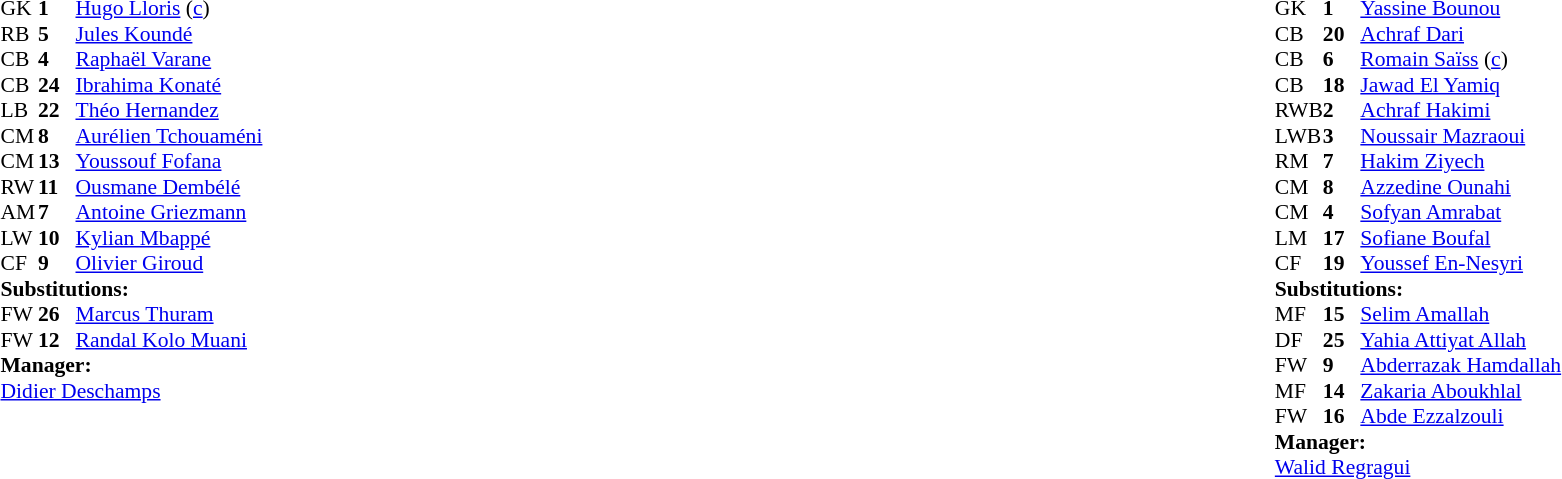<table width="100%">
<tr>
<td valign="top" width="40%"><br><table style="font-size:90%" cellspacing="0" cellpadding="0">
<tr>
<th width=25></th>
<th width=25></th>
</tr>
<tr>
<td>GK</td>
<td><strong>1</strong></td>
<td><a href='#'>Hugo Lloris</a> (<a href='#'>c</a>)</td>
</tr>
<tr>
<td>RB</td>
<td><strong>5</strong></td>
<td><a href='#'>Jules Koundé</a></td>
</tr>
<tr>
<td>CB</td>
<td><strong>4</strong></td>
<td><a href='#'>Raphaël Varane</a></td>
</tr>
<tr>
<td>CB</td>
<td><strong>24</strong></td>
<td><a href='#'>Ibrahima Konaté</a></td>
</tr>
<tr>
<td>LB</td>
<td><strong>22</strong></td>
<td><a href='#'>Théo Hernandez</a></td>
</tr>
<tr>
<td>CM</td>
<td><strong>8</strong></td>
<td><a href='#'>Aurélien Tchouaméni</a></td>
</tr>
<tr>
<td>CM</td>
<td><strong>13</strong></td>
<td><a href='#'>Youssouf Fofana</a></td>
</tr>
<tr>
<td>RW</td>
<td><strong>11</strong></td>
<td><a href='#'>Ousmane Dembélé</a></td>
<td></td>
<td></td>
</tr>
<tr>
<td>AM</td>
<td><strong>7</strong></td>
<td><a href='#'>Antoine Griezmann</a></td>
</tr>
<tr>
<td>LW</td>
<td><strong>10</strong></td>
<td><a href='#'>Kylian Mbappé</a></td>
</tr>
<tr>
<td>CF</td>
<td><strong>9</strong></td>
<td><a href='#'>Olivier Giroud</a></td>
<td></td>
<td></td>
</tr>
<tr>
<td colspan=3><strong>Substitutions:</strong></td>
</tr>
<tr>
<td>FW</td>
<td><strong>26</strong></td>
<td><a href='#'>Marcus Thuram</a></td>
<td></td>
<td></td>
</tr>
<tr>
<td>FW</td>
<td><strong>12</strong></td>
<td><a href='#'>Randal Kolo Muani</a></td>
<td></td>
<td></td>
</tr>
<tr>
<td colspan=3><strong>Manager:</strong></td>
</tr>
<tr>
<td colspan=3><a href='#'>Didier Deschamps</a></td>
</tr>
</table>
</td>
<td valign="top"></td>
<td valign="top" width="50%"><br><table style="font-size:90%; margin:auto" cellspacing="0" cellpadding="0">
<tr>
<th width=25></th>
<th width=25></th>
</tr>
<tr>
<td>GK</td>
<td><strong>1</strong></td>
<td><a href='#'>Yassine Bounou</a></td>
</tr>
<tr>
<td>CB</td>
<td><strong>20</strong></td>
<td><a href='#'>Achraf Dari</a></td>
</tr>
<tr>
<td>CB</td>
<td><strong>6</strong></td>
<td><a href='#'>Romain Saïss</a> (<a href='#'>c</a>)</td>
<td></td>
<td></td>
</tr>
<tr>
<td>CB</td>
<td><strong>18</strong></td>
<td><a href='#'>Jawad El Yamiq</a></td>
</tr>
<tr>
<td>RWB</td>
<td><strong>2</strong></td>
<td><a href='#'>Achraf Hakimi</a></td>
</tr>
<tr>
<td>LWB</td>
<td><strong>3</strong></td>
<td><a href='#'>Noussair Mazraoui</a></td>
<td></td>
<td></td>
</tr>
<tr>
<td>RM</td>
<td><strong>7</strong></td>
<td><a href='#'>Hakim Ziyech</a></td>
</tr>
<tr>
<td>CM</td>
<td><strong>8</strong></td>
<td><a href='#'>Azzedine Ounahi</a></td>
</tr>
<tr>
<td>CM</td>
<td><strong>4</strong></td>
<td><a href='#'>Sofyan Amrabat</a></td>
</tr>
<tr>
<td>LM</td>
<td><strong>17</strong></td>
<td><a href='#'>Sofiane Boufal</a></td>
<td></td>
<td></td>
</tr>
<tr>
<td>CF</td>
<td><strong>19</strong></td>
<td><a href='#'>Youssef En-Nesyri</a></td>
<td></td>
<td></td>
</tr>
<tr>
<td colspan=3><strong>Substitutions:</strong></td>
</tr>
<tr>
<td>MF</td>
<td><strong>15</strong></td>
<td><a href='#'>Selim Amallah</a></td>
<td></td>
<td></td>
<td></td>
</tr>
<tr>
<td>DF</td>
<td><strong>25</strong></td>
<td><a href='#'>Yahia Attiyat Allah</a></td>
<td></td>
<td></td>
</tr>
<tr>
<td>FW</td>
<td><strong>9</strong></td>
<td><a href='#'>Abderrazak Hamdallah</a></td>
<td></td>
<td></td>
</tr>
<tr>
<td>MF</td>
<td><strong>14</strong></td>
<td><a href='#'>Zakaria Aboukhlal</a></td>
<td></td>
<td></td>
</tr>
<tr>
<td>FW</td>
<td><strong>16</strong></td>
<td><a href='#'>Abde Ezzalzouli</a></td>
<td></td>
<td></td>
<td></td>
</tr>
<tr>
<td colspan=3><strong>Manager:</strong></td>
</tr>
<tr>
<td colspan=3><a href='#'>Walid Regragui</a></td>
</tr>
</table>
</td>
</tr>
</table>
